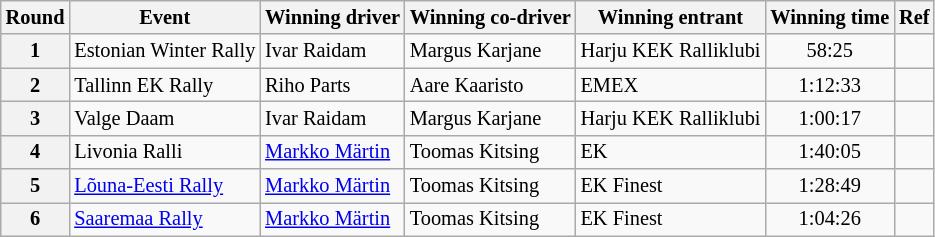<table class="wikitable" style="font-size: 85%">
<tr>
<th>Round</th>
<th>Event</th>
<th nowrap>Winning driver</th>
<th nowrap>Winning co-driver</th>
<th nowrap>Winning entrant</th>
<th nowrap>Winning time</th>
<th nowrap>Ref</th>
</tr>
<tr>
<th>1</th>
<td> Estonian Winter Rally</td>
<td nowrap> Ivar Raidam</td>
<td nowrap> Margus Karjane</td>
<td nowrap> Harju KEK Ralliklubi</td>
<td align="center">58:25</td>
<td></td>
</tr>
<tr>
<th>2</th>
<td> Tallinn EK Rally</td>
<td nowrap> Riho Parts</td>
<td nowrap> Aare Kaaristo</td>
<td nowrap> EMEX</td>
<td align="center">1:12:33</td>
<td></td>
</tr>
<tr>
<th>3</th>
<td> Valge Daam</td>
<td nowrap> Ivar Raidam</td>
<td nowrap> Margus Karjane</td>
<td nowrap> Harju KEK Ralliklubi</td>
<td align="center">1:00:17</td>
<td></td>
</tr>
<tr>
<th>4</th>
<td> Livonia Ralli</td>
<td nowrap> <a href='#'>Markko Märtin</a></td>
<td nowrap> Toomas Kitsing</td>
<td nowrap> EK</td>
<td align="center">1:40:05</td>
<td></td>
</tr>
<tr>
<th>5</th>
<td> <a href='#'>Lõuna-Eesti Rally</a></td>
<td nowrap> <a href='#'>Markko Märtin</a></td>
<td nowrap> Toomas Kitsing</td>
<td nowrap> EK Finest</td>
<td align="center">1:28:49</td>
<td></td>
</tr>
<tr>
<th>6</th>
<td> <a href='#'>Saaremaa Rally</a></td>
<td nowrap> <a href='#'>Markko Märtin</a></td>
<td nowrap> Toomas Kitsing</td>
<td nowrap> EK Finest</td>
<td align="center">1:04:26</td>
<td></td>
</tr>
</table>
